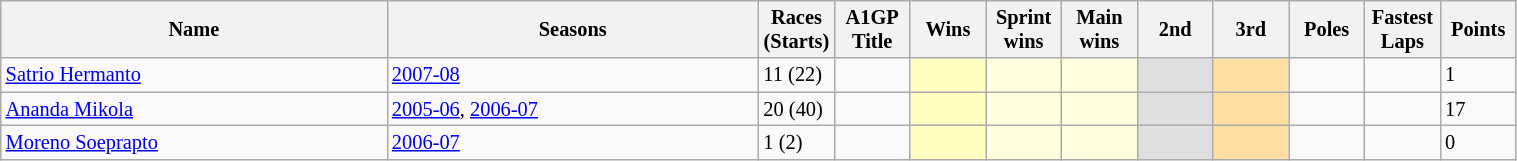<table class="wikitable sortable" style="font-size: 85%" width="80%">
<tr>
<th>Name</th>
<th>Seasons</th>
<th width="5%">Races<br>(Starts)</th>
<th width="5%">A1GP Title</th>
<th width="5%">Wins</th>
<th width="5%">Sprint<br>wins</th>
<th width="5%">Main<br>wins</th>
<th width="5%">2nd</th>
<th width="5%">3rd</th>
<th width="5%">Poles</th>
<th width="5%">Fastest<br>Laps</th>
<th width="5%">Points</th>
</tr>
<tr>
<td><a href='#'>Satrio Hermanto</a></td>
<td><a href='#'>2007-08</a></td>
<td>11 (22)</td>
<td></td>
<td style="background:#FFFFBF;"></td>
<td style="background:#FFFFDF;"></td>
<td style="background:#FFFFDF;"></td>
<td style="background:#DFDFDF;"></td>
<td style="background:#FFDF9F;"></td>
<td></td>
<td></td>
<td>1</td>
</tr>
<tr>
<td><a href='#'>Ananda Mikola</a></td>
<td><a href='#'>2005-06</a>, <a href='#'>2006-07</a></td>
<td>20 (40)</td>
<td></td>
<td style="background:#FFFFBF;"></td>
<td style="background:#FFFFDF;"></td>
<td style="background:#FFFFDF;"></td>
<td style="background:#DFDFDF;"></td>
<td style="background:#FFDF9F;"></td>
<td></td>
<td></td>
<td>17</td>
</tr>
<tr>
<td><a href='#'>Moreno Soeprapto</a></td>
<td><a href='#'>2006-07</a></td>
<td>1 (2)</td>
<td></td>
<td style="background:#FFFFBF;"></td>
<td style="background:#FFFFDF;"></td>
<td style="background:#FFFFDF;"></td>
<td style="background:#DFDFDF;"></td>
<td style="background:#FFDF9F;"></td>
<td></td>
<td></td>
<td>0</td>
</tr>
</table>
